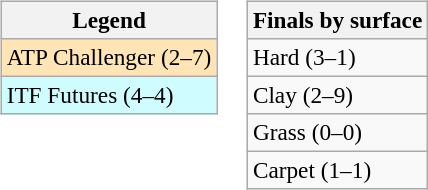<table>
<tr valign=top>
<td><br><table class=wikitable style=font-size:97%>
<tr>
<th>Legend</th>
</tr>
<tr bgcolor=moccasin>
<td>ATP Challenger (2–7)</td>
</tr>
<tr bgcolor=cffcff>
<td>ITF Futures (4–4)</td>
</tr>
</table>
</td>
<td><br><table class=wikitable style=font-size:97%>
<tr>
<th>Finals by surface</th>
</tr>
<tr>
<td>Hard (3–1)</td>
</tr>
<tr>
<td>Clay (2–9)</td>
</tr>
<tr>
<td>Grass (0–0)</td>
</tr>
<tr>
<td>Carpet (1–1)</td>
</tr>
</table>
</td>
</tr>
</table>
